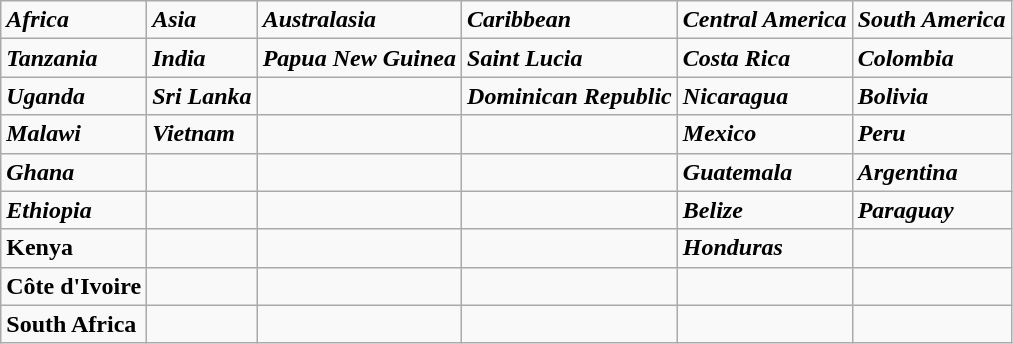<table class="wikitable">
<tr>
<td><strong><em>Africa</em></strong></td>
<td><strong><em>Asia</em></strong></td>
<td><strong><em>Australasia</em></strong></td>
<td><strong><em>Caribbean</em></strong></td>
<td><strong><em>Central America</em></strong></td>
<td><strong><em>South America</em></strong></td>
</tr>
<tr>
<td><strong><em>Tanzania</em></strong></td>
<td><strong><em>India</em></strong></td>
<td><strong><em>Papua New Guinea</em></strong></td>
<td><strong><em>Saint Lucia</em></strong></td>
<td><strong><em>Costa Rica</em></strong></td>
<td><strong><em>Colombia</em></strong></td>
</tr>
<tr>
<td><strong><em>Uganda</em></strong></td>
<td><strong><em>Sri Lanka</em></strong></td>
<td></td>
<td><strong><em>Dominican Republic</em></strong></td>
<td><strong><em>Nicaragua</em></strong></td>
<td><strong><em>Bolivia</em></strong></td>
</tr>
<tr>
<td><strong><em>Malawi</em></strong></td>
<td><strong><em>Vietnam</em></strong></td>
<td></td>
<td></td>
<td><strong><em>Mexico</em></strong></td>
<td><strong><em>Peru</em></strong></td>
</tr>
<tr>
<td><strong><em>Ghana</em></strong></td>
<td></td>
<td></td>
<td></td>
<td><strong><em>Guatemala</em></strong></td>
<td><strong><em>Argentina</em></strong></td>
</tr>
<tr>
<td><strong><em>Ethiopia</em></strong></td>
<td></td>
<td></td>
<td></td>
<td><strong><em>Belize</em></strong></td>
<td><strong><em>Paraguay</em></strong></td>
</tr>
<tr>
<td><strong>Kenya</strong></td>
<td></td>
<td></td>
<td></td>
<td><strong><em>Honduras</em></strong></td>
<td></td>
</tr>
<tr>
<td><strong>Côte d'Ivoire</strong></td>
<td></td>
<td></td>
<td></td>
<td></td>
<td></td>
</tr>
<tr>
<td><strong>South Africa</strong></td>
<td></td>
<td></td>
<td></td>
<td></td>
<td></td>
</tr>
</table>
